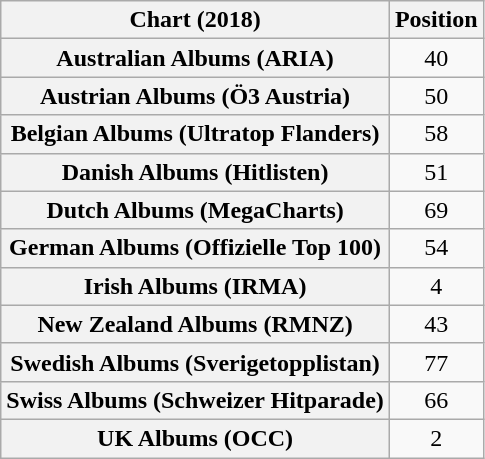<table class="wikitable sortable plainrowheaders" style="text-align:center">
<tr>
<th scope="col">Chart (2018)</th>
<th scope="col">Position</th>
</tr>
<tr>
<th scope="row">Australian Albums (ARIA)</th>
<td>40</td>
</tr>
<tr>
<th scope="row">Austrian Albums (Ö3 Austria)</th>
<td>50</td>
</tr>
<tr>
<th scope="row">Belgian Albums (Ultratop Flanders)</th>
<td>58</td>
</tr>
<tr>
<th scope="row">Danish Albums (Hitlisten)</th>
<td>51</td>
</tr>
<tr>
<th scope="row">Dutch Albums (MegaCharts)</th>
<td>69</td>
</tr>
<tr>
<th scope="row">German Albums (Offizielle Top 100)</th>
<td>54</td>
</tr>
<tr>
<th scope="row">Irish Albums (IRMA)</th>
<td>4</td>
</tr>
<tr>
<th scope="row">New Zealand Albums (RMNZ)</th>
<td>43</td>
</tr>
<tr>
<th scope="row">Swedish Albums (Sverigetopplistan)</th>
<td>77</td>
</tr>
<tr>
<th scope="row">Swiss Albums (Schweizer Hitparade)</th>
<td>66</td>
</tr>
<tr>
<th scope="row">UK Albums (OCC)</th>
<td>2</td>
</tr>
</table>
